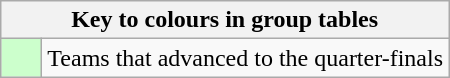<table class="wikitable" style="text-align:center">
<tr>
<th colspan=2>Key to colours in group tables</th>
</tr>
<tr>
<td style="background:#cfc; width:20px"></td>
<td align=left>Teams that advanced to the quarter-finals</td>
</tr>
</table>
